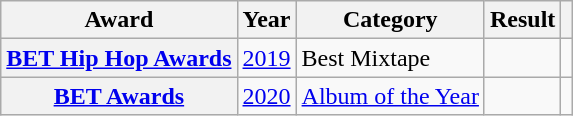<table class="wikitable plainrowheaders">
<tr>
<th scope="col">Award</th>
<th scope="col">Year</th>
<th scope="col">Category</th>
<th scope="col">Result</th>
<th scope="col" class="unsortable"></th>
</tr>
<tr>
<th scope="row"><a href='#'>BET Hip Hop Awards</a></th>
<td><a href='#'>2019</a></td>
<td>Best Mixtape</td>
<td></td>
<td style="text-align:center;"></td>
</tr>
<tr>
<th scope="row"><a href='#'>BET Awards</a></th>
<td><a href='#'>2020</a></td>
<td><a href='#'>Album of the Year</a></td>
<td></td>
<td style="text-align:center;"></td>
</tr>
</table>
